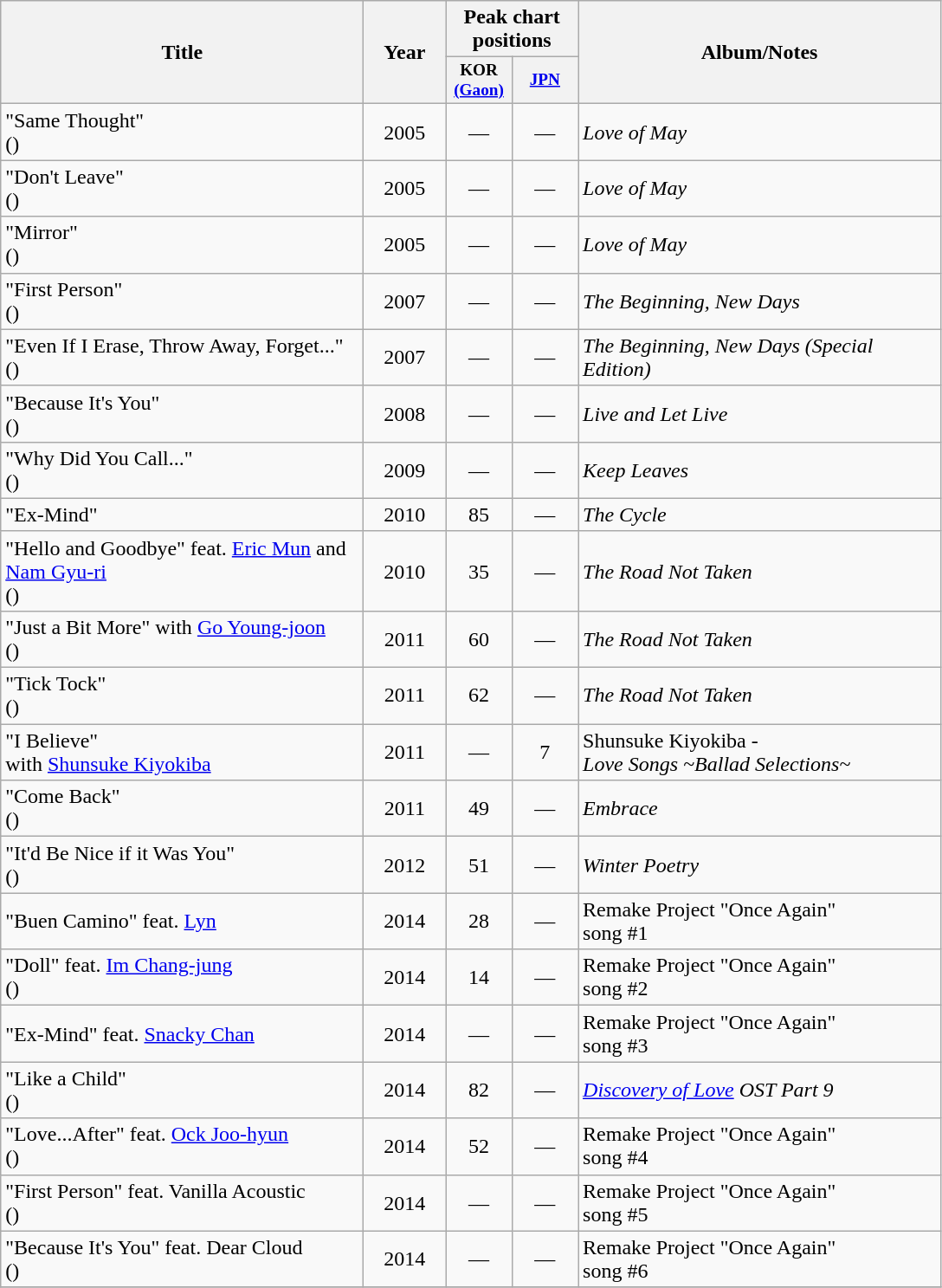<table class="wikitable">
<tr>
<th rowspan="2" style="width:17em;">Title</th>
<th rowspan="2" style="width:3.5em;">Year</th>
<th colspan="2">Peak chart positions</th>
<th rowspan="2" style="width:17em;">Album/Notes</th>
</tr>
<tr>
<th align="center" style="width:3.5em;font-size:80%;">KOR<br><a href='#'>(Gaon)</a><br></th>
<th align="center" style="width:3.5em;font-size:80%;"><a href='#'>JPN</a><br></th>
</tr>
<tr>
<td>"Same Thought"<br>()</td>
<td align="center">2005</td>
<td align="center">—</td>
<td align="center">—</td>
<td><em>Love of May</em></td>
</tr>
<tr>
<td>"Don't Leave"<br>()</td>
<td align="center">2005</td>
<td align="center">—</td>
<td align="center">—</td>
<td><em>Love of May</em></td>
</tr>
<tr>
<td>"Mirror"<br>()</td>
<td align="center">2005</td>
<td align="center">—</td>
<td align="center">—</td>
<td><em>Love of May</em></td>
</tr>
<tr>
<td>"First Person"<br>()</td>
<td align="center">2007</td>
<td align="center">—</td>
<td align="center">—</td>
<td><em>The Beginning, New Days</em></td>
</tr>
<tr>
<td>"Even If I Erase, Throw Away, Forget..."<br>()</td>
<td align="center">2007</td>
<td align="center">—</td>
<td align="center">—</td>
<td><em>The Beginning, New Days (Special Edition)</em></td>
</tr>
<tr>
<td>"Because It's You"<br>()</td>
<td align="center">2008</td>
<td align="center">—</td>
<td align="center">—</td>
<td><em>Live and Let Live</em></td>
</tr>
<tr>
<td>"Why Did You Call..."<br>()</td>
<td align="center">2009</td>
<td align="center">—</td>
<td align="center">—</td>
<td><em>Keep Leaves</em></td>
</tr>
<tr>
<td>"Ex-Mind"</td>
<td align="center">2010</td>
<td align="center">85</td>
<td align="center">—</td>
<td><em>The Cycle</em></td>
</tr>
<tr>
<td>"Hello and Goodbye" feat. <a href='#'>Eric Mun</a> and <a href='#'>Nam Gyu-ri</a><br>()</td>
<td align="center">2010</td>
<td align="center">35</td>
<td align="center">—</td>
<td><em>The Road Not Taken</em></td>
</tr>
<tr>
<td>"Just a Bit More" with <a href='#'>Go Young-joon</a><br>()</td>
<td align="center">2011</td>
<td align="center">60</td>
<td align="center">—</td>
<td><em>The Road Not Taken</em></td>
</tr>
<tr>
<td>"Tick Tock"<br>()</td>
<td align="center">2011</td>
<td align="center">62</td>
<td align="center">—</td>
<td><em>The Road Not Taken</em></td>
</tr>
<tr>
<td>"I Believe"<br>with <a href='#'>Shunsuke Kiyokiba</a></td>
<td align="center">2011</td>
<td align="center">—</td>
<td align="center">7</td>
<td>Shunsuke Kiyokiba -<br><em>Love Songs ~Ballad Selections~</em></td>
</tr>
<tr>
<td>"Come Back"<br>()</td>
<td align="center">2011</td>
<td align="center">49</td>
<td align="center">—</td>
<td><em>Embrace</em></td>
</tr>
<tr>
<td>"It'd Be Nice if it Was You"<br>()</td>
<td align="center">2012</td>
<td align="center">51</td>
<td align="center">—</td>
<td><em>Winter Poetry</em></td>
</tr>
<tr>
<td>"Buen Camino" feat. <a href='#'>Lyn</a></td>
<td align="center">2014</td>
<td align="center">28</td>
<td align="center">—</td>
<td>Remake Project "Once Again"<br>song #1</td>
</tr>
<tr>
<td>"Doll" feat. <a href='#'>Im Chang-jung</a><br>()</td>
<td align="center">2014</td>
<td align="center">14</td>
<td align="center">—</td>
<td>Remake Project "Once Again"<br>song #2</td>
</tr>
<tr>
<td>"Ex-Mind" feat. <a href='#'>Snacky Chan</a></td>
<td align="center">2014</td>
<td align="center">—</td>
<td align="center">—</td>
<td>Remake Project "Once Again"<br>song #3</td>
</tr>
<tr>
<td>"Like a Child"<br>()</td>
<td align="center">2014</td>
<td align="center">82</td>
<td align="center">—</td>
<td><em><a href='#'>Discovery of Love</a> OST Part 9</em></td>
</tr>
<tr>
<td>"Love...After" feat. <a href='#'>Ock Joo-hyun</a><br>()</td>
<td align="center">2014</td>
<td align="center">52</td>
<td align="center">—</td>
<td>Remake Project "Once Again"<br>song #4</td>
</tr>
<tr>
<td>"First Person" feat. Vanilla Acoustic<br>()</td>
<td align="center">2014</td>
<td align="center">—</td>
<td align="center">—</td>
<td>Remake Project "Once Again"<br>song #5</td>
</tr>
<tr>
<td>"Because It's You" feat. Dear Cloud<br>()</td>
<td align="center">2014</td>
<td align="center">—</td>
<td align="center">—</td>
<td>Remake Project "Once Again"<br>song #6</td>
</tr>
<tr>
</tr>
</table>
